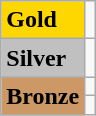<table class="wikitable">
<tr>
<td bgcolor="#ffd700"><strong>Gold</strong></td>
<td></td>
</tr>
<tr>
<td bgcolor="#c0c0c0"><strong>Silver</strong></td>
<td></td>
</tr>
<tr>
<td rowspan="2" bgcolor="#cc9966"><strong>Bronze</strong></td>
<td></td>
</tr>
<tr>
<td></td>
</tr>
</table>
